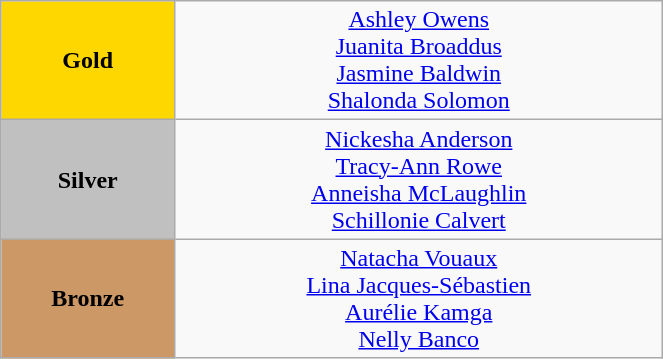<table class="wikitable" style="text-align:center; " width="35%">
<tr>
<td bgcolor="gold"><strong>Gold</strong></td>
<td><a href='#'>Ashley Owens</a><br><a href='#'>Juanita Broaddus</a><br><a href='#'>Jasmine Baldwin</a><br><a href='#'>Shalonda Solomon</a><br>  <small><em></em></small></td>
</tr>
<tr>
<td bgcolor="silver"><strong>Silver</strong></td>
<td><a href='#'>Nickesha Anderson</a><br><a href='#'>Tracy-Ann Rowe</a><br><a href='#'>Anneisha McLaughlin</a><br><a href='#'>Schillonie Calvert</a><br>  <small><em></em></small></td>
</tr>
<tr>
<td bgcolor="CC9966"><strong>Bronze</strong></td>
<td><a href='#'>Natacha Vouaux</a><br><a href='#'>Lina Jacques-Sébastien</a><br><a href='#'>Aurélie Kamga</a><br><a href='#'>Nelly Banco</a><br>  <small><em></em></small></td>
</tr>
</table>
